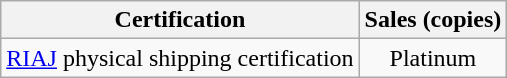<table class="wikitable">
<tr>
<th>Certification</th>
<th>Sales (copies)</th>
</tr>
<tr>
<td><a href='#'>RIAJ</a> physical shipping certification</td>
<td style="text-align:center;">Platinum</td>
</tr>
</table>
